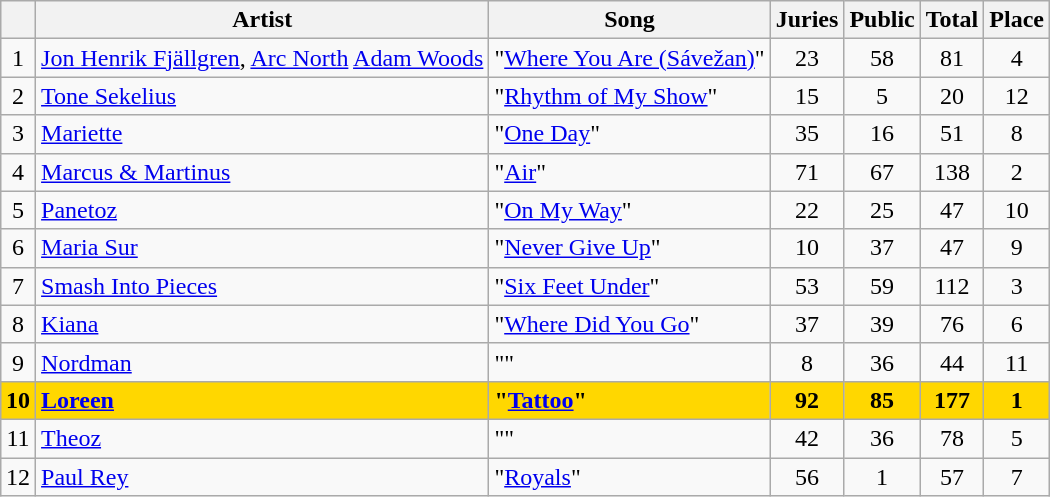<table class="sortable wikitable" style="margin: 1em auto 1em auto; text-align:center;">
<tr>
<th></th>
<th>Artist</th>
<th>Song</th>
<th>Juries</th>
<th>Public</th>
<th>Total</th>
<th>Place</th>
</tr>
<tr>
<td>1</td>
<td align="left"><a href='#'>Jon Henrik Fjällgren</a>, <a href='#'>Arc North</a>  <a href='#'>Adam Woods</a></td>
<td align="left">"<a href='#'>Where You Are (<span>Sávežan</span>)</a>"</td>
<td>23</td>
<td>58</td>
<td>81</td>
<td>4</td>
</tr>
<tr>
<td>2</td>
<td align="left"><a href='#'>Tone Sekelius</a></td>
<td align="left">"<a href='#'>Rhythm of My Show</a>"</td>
<td>15</td>
<td>5</td>
<td>20</td>
<td>12</td>
</tr>
<tr>
<td>3</td>
<td align="left"><a href='#'>Mariette</a></td>
<td align="left">"<a href='#'>One Day</a>"</td>
<td>35</td>
<td>16</td>
<td>51</td>
<td>8</td>
</tr>
<tr>
<td>4</td>
<td align="left"><a href='#'>Marcus & Martinus</a></td>
<td align="left">"<a href='#'>Air</a>"</td>
<td>71</td>
<td>67</td>
<td>138</td>
<td>2</td>
</tr>
<tr>
<td>5</td>
<td align="left"><a href='#'>Panetoz</a></td>
<td align="left">"<a href='#'>On My Way</a>"</td>
<td>22</td>
<td>25</td>
<td>47</td>
<td>10</td>
</tr>
<tr>
<td>6</td>
<td align="left"><a href='#'>Maria Sur</a></td>
<td align="left">"<a href='#'>Never Give Up</a>"</td>
<td>10</td>
<td>37</td>
<td>47</td>
<td>9</td>
</tr>
<tr>
<td>7</td>
<td align="left"><a href='#'>Smash Into Pieces</a></td>
<td align="left">"<a href='#'>Six Feet Under</a>"</td>
<td>53</td>
<td>59</td>
<td>112</td>
<td>3</td>
</tr>
<tr>
<td>8</td>
<td align="left"><a href='#'>Kiana</a></td>
<td align="left">"<a href='#'>Where Did You Go</a>"</td>
<td>37</td>
<td>39</td>
<td>76</td>
<td>6</td>
</tr>
<tr>
<td>9</td>
<td align="left"><a href='#'>Nordman</a></td>
<td align="left">""</td>
<td>8</td>
<td>36</td>
<td>44</td>
<td>11</td>
</tr>
<tr style="background:gold;font-weight:bold;">
<td>10</td>
<td align="left"><a href='#'>Loreen</a></td>
<td align="left">"<a href='#'>Tattoo</a>"</td>
<td>92</td>
<td>85</td>
<td>177</td>
<td>1</td>
</tr>
<tr>
<td>11</td>
<td align="left"><a href='#'>Theoz</a></td>
<td align="left">""</td>
<td>42</td>
<td>36</td>
<td>78</td>
<td>5</td>
</tr>
<tr>
<td>12</td>
<td align="left"><a href='#'>Paul Rey</a></td>
<td align="left">"<a href='#'>Royals</a>"</td>
<td>56</td>
<td>1</td>
<td>57</td>
<td>7</td>
</tr>
</table>
